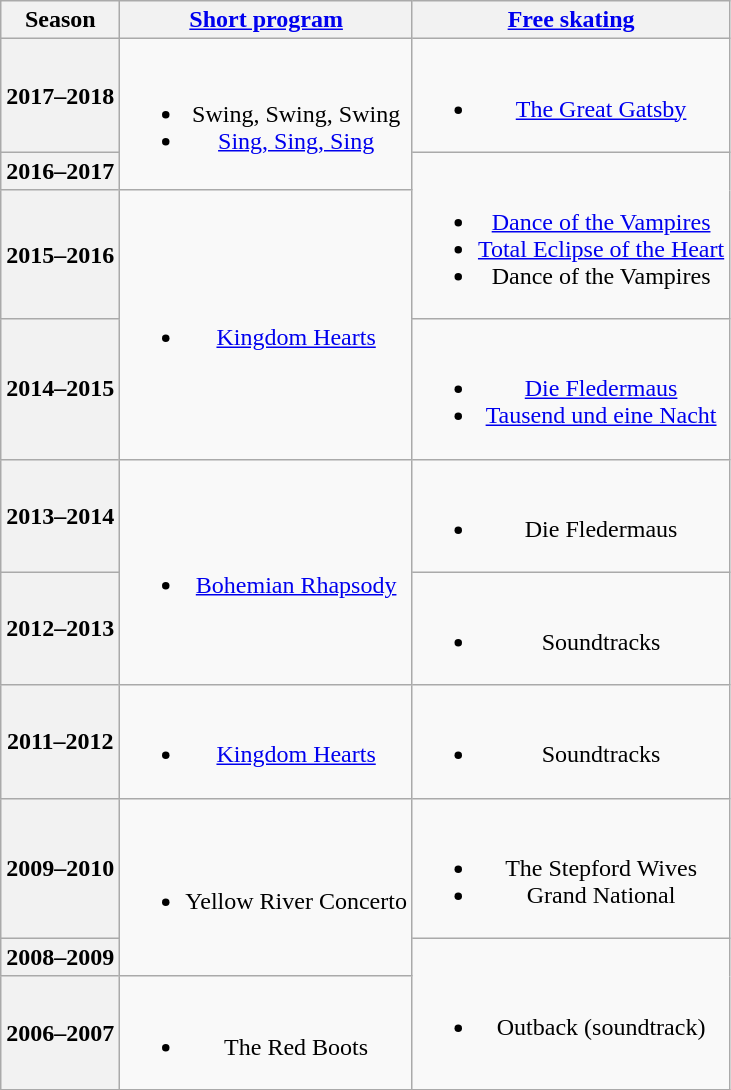<table class=wikitable style=text-align:center>
<tr>
<th>Season</th>
<th><a href='#'>Short program</a></th>
<th><a href='#'>Free skating</a></th>
</tr>
<tr>
<th>2017–2018 <br> </th>
<td rowspan=2><br><ul><li>Swing, Swing, Swing <br></li><li><a href='#'>Sing, Sing, Sing</a> <br></li></ul></td>
<td><br><ul><li><a href='#'>The Great Gatsby</a></li></ul></td>
</tr>
<tr>
<th>2016–2017 <br> </th>
<td rowspan=2><br><ul><li><a href='#'>Dance of the Vampires</a> <br></li><li><a href='#'>Total Eclipse of the Heart</a> <br></li><li>Dance of the Vampires <br></li></ul></td>
</tr>
<tr>
<th>2015–2016 <br> </th>
<td rowspan=2><br><ul><li><a href='#'>Kingdom Hearts</a> <br></li></ul></td>
</tr>
<tr>
<th>2014–2015 <br> </th>
<td><br><ul><li><a href='#'>Die Fledermaus</a> <br></li><li><a href='#'>Tausend und eine Nacht</a> <br></li></ul></td>
</tr>
<tr>
<th>2013–2014 <br> </th>
<td rowspan=2><br><ul><li><a href='#'>Bohemian Rhapsody</a> <br></li></ul></td>
<td><br><ul><li>Die Fledermaus <br></li></ul></td>
</tr>
<tr>
<th>2012–2013 <br> </th>
<td><br><ul><li>Soundtracks <br></li></ul></td>
</tr>
<tr>
<th>2011–2012 <br> </th>
<td><br><ul><li><a href='#'>Kingdom Hearts</a> <br></li></ul></td>
<td><br><ul><li>Soundtracks <br></li></ul></td>
</tr>
<tr>
<th>2009–2010 <br> </th>
<td rowspan=2><br><ul><li>Yellow River Concerto</li></ul></td>
<td><br><ul><li>The Stepford Wives <br></li><li>Grand National <br></li></ul></td>
</tr>
<tr>
<th>2008–2009 <br> </th>
<td rowspan=2><br><ul><li>Outback (soundtrack)</li></ul></td>
</tr>
<tr>
<th>2006–2007 <br> </th>
<td><br><ul><li>The Red Boots</li></ul></td>
</tr>
</table>
